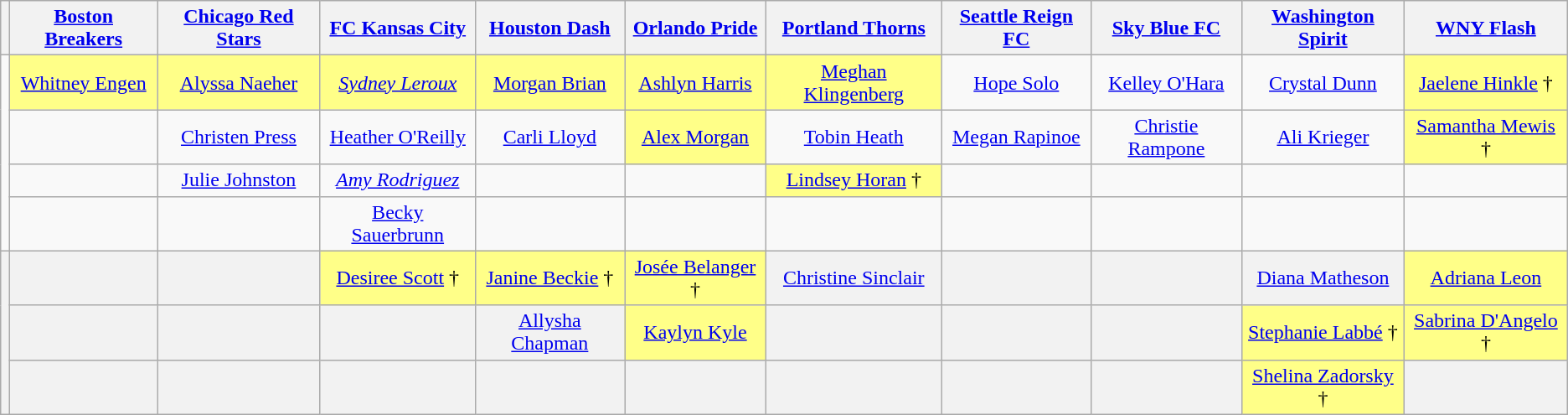<table class="wikitable" style="text-align:center" style="font-size:90%">
<tr>
<th></th>
<th><a href='#'>Boston Breakers</a></th>
<th><a href='#'>Chicago Red Stars</a></th>
<th><a href='#'>FC Kansas City</a></th>
<th><a href='#'>Houston Dash</a></th>
<th><a href='#'>Orlando Pride</a></th>
<th><a href='#'>Portland Thorns</a></th>
<th><a href='#'>Seattle Reign FC</a></th>
<th><a href='#'>Sky Blue FC</a></th>
<th><a href='#'>Washington Spirit</a></th>
<th><a href='#'>WNY Flash</a></th>
</tr>
<tr>
<td rowspan=4></td>
<td bgcolor="ffff88"><a href='#'>Whitney Engen</a></td>
<td bgcolor="ffff88"><a href='#'>Alyssa Naeher</a></td>
<td bgcolor="ffff88"><em><a href='#'>Sydney Leroux</a></em></td>
<td bgcolor="ffff88"><a href='#'>Morgan Brian</a></td>
<td bgcolor="ffff88"><a href='#'>Ashlyn Harris</a></td>
<td bgcolor="ffff88"><a href='#'>Meghan Klingenberg</a></td>
<td><a href='#'>Hope Solo</a></td>
<td><a href='#'>Kelley O'Hara</a></td>
<td><a href='#'>Crystal Dunn</a></td>
<td bgcolor="ffff88"><a href='#'>Jaelene Hinkle</a> †</td>
</tr>
<tr>
<td></td>
<td><a href='#'>Christen Press</a></td>
<td><a href='#'>Heather O'Reilly</a></td>
<td><a href='#'>Carli Lloyd</a></td>
<td bgcolor="ffff88"><a href='#'>Alex Morgan</a></td>
<td><a href='#'>Tobin Heath</a></td>
<td><a href='#'>Megan Rapinoe</a></td>
<td><a href='#'>Christie Rampone</a></td>
<td><a href='#'>Ali Krieger</a></td>
<td bgcolor="ffff88"><a href='#'>Samantha Mewis</a> †</td>
</tr>
<tr>
<td></td>
<td><a href='#'>Julie Johnston</a></td>
<td><em><a href='#'>Amy Rodriguez</a></em></td>
<td></td>
<td></td>
<td bgcolor="ffff88"><a href='#'>Lindsey Horan</a> †</td>
<td></td>
<td></td>
<td></td>
<td></td>
</tr>
<tr>
<td></td>
<td></td>
<td><a href='#'>Becky Sauerbrunn</a></td>
<td></td>
<td></td>
<td></td>
<td></td>
<td></td>
<td></td>
<td></td>
</tr>
<tr bgcolor="f2f2f2">
<td rowspan=3></td>
<td></td>
<td></td>
<td bgcolor="ffff88"><a href='#'>Desiree Scott</a> †</td>
<td bgcolor="ffff88"><a href='#'>Janine Beckie</a> †</td>
<td bgcolor="ffff88"><a href='#'>Josée Belanger</a> †</td>
<td><a href='#'>Christine Sinclair</a></td>
<td></td>
<td></td>
<td><a href='#'>Diana Matheson</a></td>
<td bgcolor="ffff88"><a href='#'>Adriana Leon</a></td>
</tr>
<tr bgcolor="f2f2f2">
<td></td>
<td></td>
<td></td>
<td><a href='#'>Allysha Chapman</a></td>
<td bgcolor="ffff88"><a href='#'>Kaylyn Kyle</a></td>
<td></td>
<td></td>
<td></td>
<td bgcolor="ffff88"><a href='#'>Stephanie Labbé</a> †</td>
<td bgcolor="ffff88"><a href='#'>Sabrina D'Angelo</a> †</td>
</tr>
<tr bgcolor="f2f2f2">
<td></td>
<td></td>
<td></td>
<td></td>
<td></td>
<td></td>
<td></td>
<td></td>
<td bgcolor="ffff88"><a href='#'>Shelina Zadorsky</a> †</td>
<td></td>
</tr>
</table>
